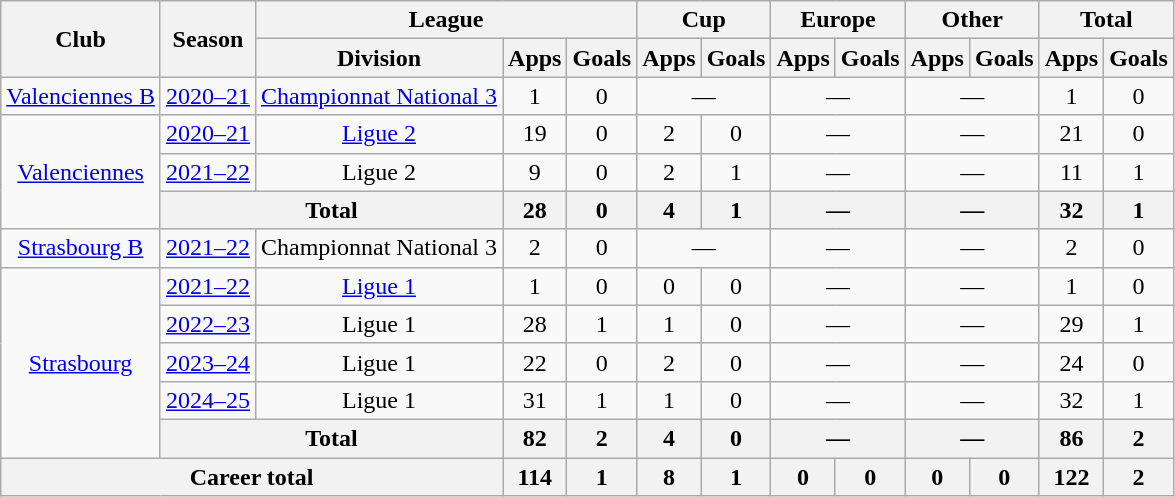<table class="wikitable" style="text-align: center">
<tr>
<th rowspan="2">Club</th>
<th rowspan="2">Season</th>
<th colspan="3">League</th>
<th colspan="2">Cup</th>
<th colspan="2">Europe</th>
<th colspan="2">Other</th>
<th colspan="2">Total</th>
</tr>
<tr>
<th>Division</th>
<th>Apps</th>
<th>Goals</th>
<th>Apps</th>
<th>Goals</th>
<th>Apps</th>
<th>Goals</th>
<th>Apps</th>
<th>Goals</th>
<th>Apps</th>
<th>Goals</th>
</tr>
<tr>
<td><a href='#'>Valenciennes B</a></td>
<td><a href='#'>2020–21</a></td>
<td><a href='#'>Championnat National 3</a></td>
<td>1</td>
<td>0</td>
<td colspan="2">—</td>
<td colspan="2">—</td>
<td colspan="2">—</td>
<td>1</td>
<td>0</td>
</tr>
<tr>
<td rowspan="3"><a href='#'>Valenciennes</a></td>
<td><a href='#'>2020–21</a></td>
<td><a href='#'>Ligue 2</a></td>
<td>19</td>
<td>0</td>
<td>2</td>
<td>0</td>
<td colspan="2">—</td>
<td colspan="2">—</td>
<td>21</td>
<td>0</td>
</tr>
<tr>
<td><a href='#'>2021–22</a></td>
<td>Ligue 2</td>
<td>9</td>
<td>0</td>
<td>2</td>
<td>1</td>
<td colspan="2">—</td>
<td colspan="2">—</td>
<td>11</td>
<td>1</td>
</tr>
<tr>
<th colspan="2">Total</th>
<th>28</th>
<th>0</th>
<th>4</th>
<th>1</th>
<th colspan="2">—</th>
<th colspan="2">—</th>
<th>32</th>
<th>1</th>
</tr>
<tr>
<td><a href='#'>Strasbourg B</a></td>
<td><a href='#'>2021–22</a></td>
<td>Championnat National 3</td>
<td>2</td>
<td>0</td>
<td colspan="2">—</td>
<td colspan="2">—</td>
<td colspan="2">—</td>
<td>2</td>
<td>0</td>
</tr>
<tr>
<td rowspan="5"><a href='#'>Strasbourg</a></td>
<td><a href='#'>2021–22</a></td>
<td><a href='#'>Ligue 1</a></td>
<td>1</td>
<td>0</td>
<td>0</td>
<td>0</td>
<td colspan="2">—</td>
<td colspan="2">—</td>
<td>1</td>
<td>0</td>
</tr>
<tr>
<td><a href='#'>2022–23</a></td>
<td>Ligue 1</td>
<td>28</td>
<td>1</td>
<td>1</td>
<td>0</td>
<td colspan="2">—</td>
<td colspan="2">—</td>
<td>29</td>
<td>1</td>
</tr>
<tr>
<td><a href='#'>2023–24</a></td>
<td>Ligue 1</td>
<td>22</td>
<td>0</td>
<td>2</td>
<td>0</td>
<td colspan="2">—</td>
<td colspan="2">—</td>
<td>24</td>
<td>0</td>
</tr>
<tr>
<td><a href='#'>2024–25</a></td>
<td>Ligue 1</td>
<td>31</td>
<td>1</td>
<td>1</td>
<td>0</td>
<td colspan="2">—</td>
<td colspan="2">—</td>
<td>32</td>
<td>1</td>
</tr>
<tr>
<th colspan="2">Total</th>
<th>82</th>
<th>2</th>
<th>4</th>
<th>0</th>
<th colspan="2">—</th>
<th colspan="2">—</th>
<th>86</th>
<th>2</th>
</tr>
<tr>
<th colspan="3">Career total</th>
<th>114</th>
<th>1</th>
<th>8</th>
<th>1</th>
<th>0</th>
<th>0</th>
<th>0</th>
<th>0</th>
<th>122</th>
<th>2</th>
</tr>
</table>
